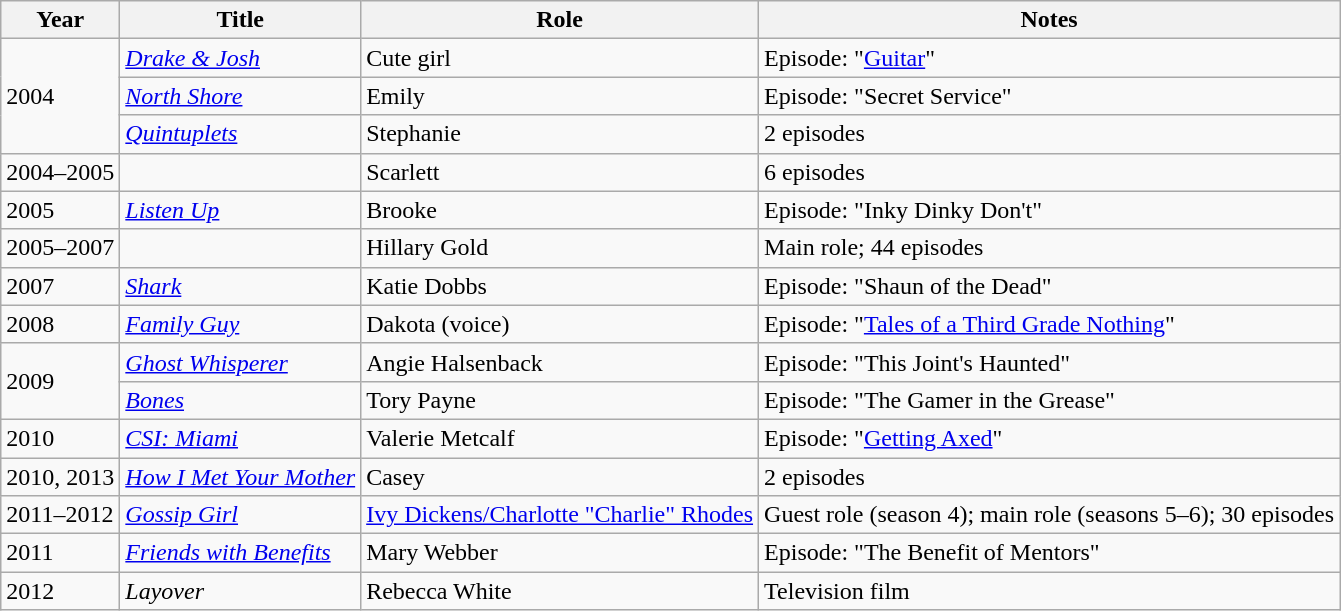<table class="wikitable sortable">
<tr>
<th>Year</th>
<th>Title</th>
<th>Role</th>
<th class="unsortable">Notes</th>
</tr>
<tr>
<td rowspan="3">2004</td>
<td><em><a href='#'>Drake & Josh</a></em></td>
<td>Cute girl</td>
<td>Episode: "<a href='#'>Guitar</a>"</td>
</tr>
<tr>
<td><em><a href='#'>North Shore</a></em></td>
<td>Emily</td>
<td>Episode: "Secret Service"</td>
</tr>
<tr>
<td><em><a href='#'>Quintuplets</a></em></td>
<td>Stephanie</td>
<td>2 episodes</td>
</tr>
<tr>
<td>2004–2005</td>
<td><em></em></td>
<td>Scarlett</td>
<td>6 episodes</td>
</tr>
<tr>
<td>2005</td>
<td><em><a href='#'>Listen Up</a></em></td>
<td>Brooke</td>
<td>Episode: "Inky Dinky Don't"</td>
</tr>
<tr>
<td>2005–2007</td>
<td><em></em></td>
<td>Hillary Gold</td>
<td>Main role; 44 episodes</td>
</tr>
<tr>
<td>2007</td>
<td><em><a href='#'>Shark</a></em></td>
<td>Katie Dobbs</td>
<td>Episode: "Shaun of the Dead"</td>
</tr>
<tr>
<td>2008</td>
<td><em><a href='#'>Family Guy</a></em></td>
<td>Dakota (voice)</td>
<td>Episode: "<a href='#'>Tales of a Third Grade Nothing</a>"</td>
</tr>
<tr>
<td rowspan="2">2009</td>
<td><em><a href='#'>Ghost Whisperer</a></em></td>
<td>Angie Halsenback</td>
<td>Episode: "This Joint's Haunted"</td>
</tr>
<tr>
<td><em><a href='#'>Bones</a></em></td>
<td>Tory Payne</td>
<td>Episode: "The Gamer in the Grease"</td>
</tr>
<tr>
<td>2010</td>
<td><em><a href='#'>CSI: Miami</a></em></td>
<td>Valerie Metcalf</td>
<td>Episode: "<a href='#'>Getting Axed</a>"</td>
</tr>
<tr>
<td>2010, 2013</td>
<td><em><a href='#'>How I Met Your Mother</a></em></td>
<td>Casey</td>
<td>2 episodes</td>
</tr>
<tr>
<td>2011–2012</td>
<td><em><a href='#'>Gossip Girl</a></em></td>
<td><a href='#'>Ivy Dickens/Charlotte "Charlie" Rhodes</a></td>
<td>Guest role (season 4); main role (seasons 5–6); 30 episodes</td>
</tr>
<tr>
<td>2011</td>
<td><em><a href='#'>Friends with Benefits</a></em></td>
<td>Mary Webber</td>
<td>Episode: "The Benefit of Mentors"</td>
</tr>
<tr>
<td>2012</td>
<td><em>Layover</em></td>
<td>Rebecca White</td>
<td>Television film</td>
</tr>
</table>
